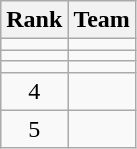<table class="wikitable">
<tr>
<th>Rank</th>
<th>Team</th>
</tr>
<tr>
<td align=center></td>
<td></td>
</tr>
<tr>
<td align=center></td>
<td></td>
</tr>
<tr>
<td align=center></td>
<td></td>
</tr>
<tr>
<td align=center>4</td>
<td></td>
</tr>
<tr>
<td align=center>5</td>
<td></td>
</tr>
</table>
